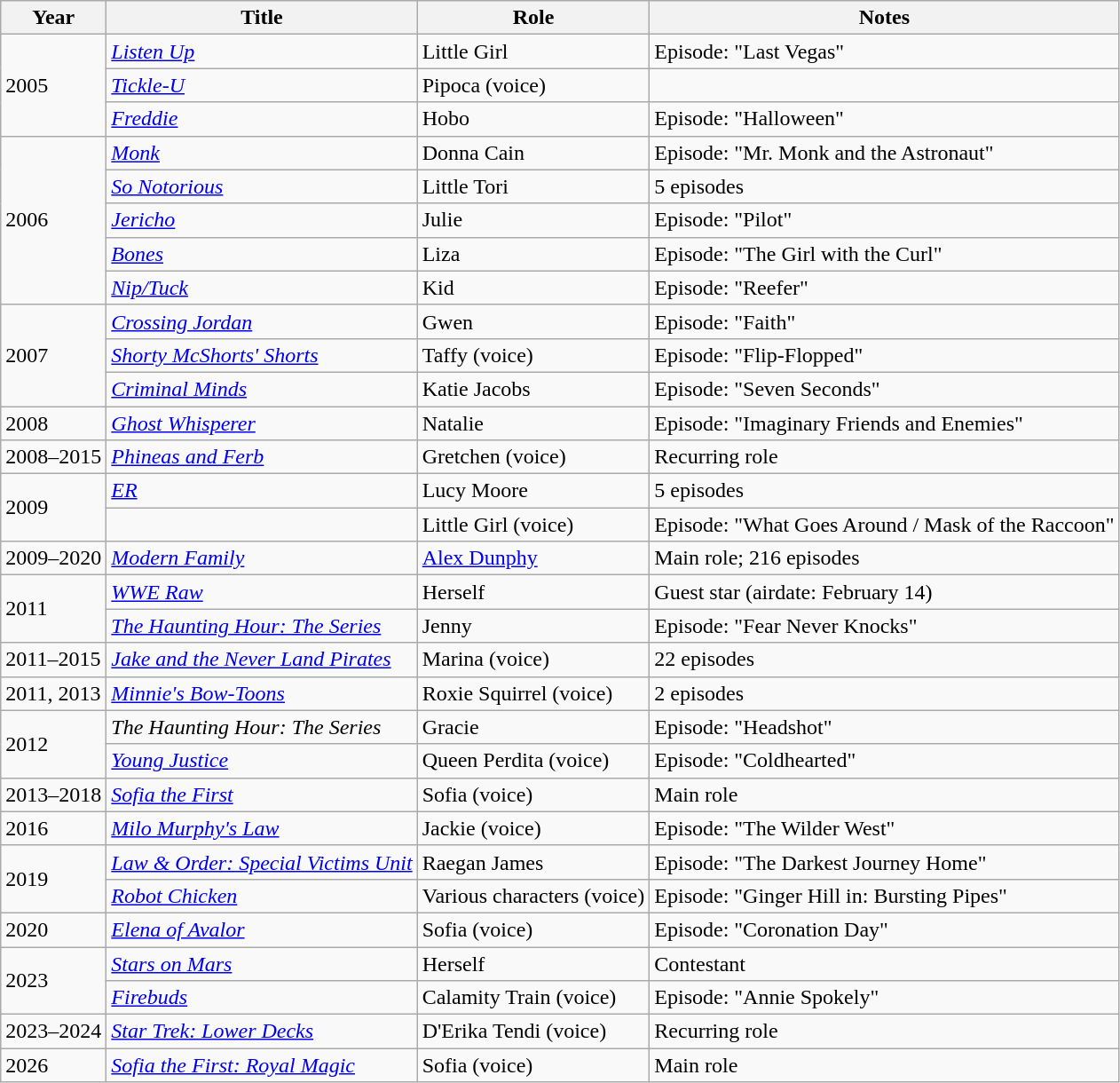<table class="wikitable sortable">
<tr>
<th>Year</th>
<th>Title</th>
<th>Role</th>
<th class="unsortable">Notes</th>
</tr>
<tr>
<td rowspan="3">2005</td>
<td><em><a href='#'>Listen Up</a></em></td>
<td>Little Girl</td>
<td>Episode: "Last Vegas"</td>
</tr>
<tr>
<td><em><a href='#'>Tickle-U</a></em></td>
<td>Pipoca (voice)</td>
<td></td>
</tr>
<tr>
<td><em><a href='#'>Freddie</a></em></td>
<td>Hobo</td>
<td>Episode: "Halloween"</td>
</tr>
<tr>
<td rowspan="5">2006</td>
<td><em><a href='#'>Monk</a></em></td>
<td>Donna Cain</td>
<td>Episode: "Mr. Monk and the Astronaut"</td>
</tr>
<tr>
<td><em><a href='#'>So Notorious</a></em></td>
<td>Little Tori</td>
<td>5 episodes</td>
</tr>
<tr>
<td><em><a href='#'>Jericho</a></em></td>
<td>Julie</td>
<td>Episode: "Pilot"</td>
</tr>
<tr>
<td><em><a href='#'>Bones</a></em></td>
<td>Liza</td>
<td>Episode: "The Girl with the Curl"</td>
</tr>
<tr>
<td><em><a href='#'>Nip/Tuck</a></em></td>
<td>Kid</td>
<td>Episode: "Reefer"</td>
</tr>
<tr>
<td rowspan="3">2007</td>
<td><em><a href='#'>Crossing Jordan</a></em></td>
<td>Gwen</td>
<td>Episode: "Faith"</td>
</tr>
<tr>
<td><em><a href='#'>Shorty McShorts' Shorts</a></em></td>
<td>Taffy (voice)</td>
<td>Episode: "Flip-Flopped"</td>
</tr>
<tr>
<td><em><a href='#'>Criminal Minds</a></em></td>
<td>Katie Jacobs</td>
<td>Episode: "Seven Seconds"</td>
</tr>
<tr>
<td>2008</td>
<td><em><a href='#'>Ghost Whisperer</a></em></td>
<td>Natalie</td>
<td>Episode: "Imaginary Friends and Enemies"</td>
</tr>
<tr>
<td>2008–2015</td>
<td><em><a href='#'>Phineas and Ferb</a></em></td>
<td>Gretchen (voice)</td>
<td>Recurring role</td>
</tr>
<tr>
<td rowspan="2">2009</td>
<td><em><a href='#'>ER</a></em></td>
<td>Lucy Moore</td>
<td>5 episodes</td>
</tr>
<tr>
<td><em></em></td>
<td>Little Girl (voice)</td>
<td>Episode: "What Goes Around / Mask of the Raccoon"</td>
</tr>
<tr>
<td>2009–2020</td>
<td><em><a href='#'>Modern Family</a></em></td>
<td><a href='#'>Alex Dunphy</a></td>
<td>Main role; 216 episodes</td>
</tr>
<tr>
<td rowspan="2">2011</td>
<td><em><a href='#'>WWE Raw</a></em></td>
<td>Herself</td>
<td>Guest star (airdate: February 14)</td>
</tr>
<tr>
<td><em><a href='#'>The Haunting Hour: The Series</a></em></td>
<td>Jenny</td>
<td>Episode: "Fear Never Knocks"</td>
</tr>
<tr>
<td>2011–2015</td>
<td><em><a href='#'>Jake and the Never Land Pirates</a></em></td>
<td>Marina (voice)</td>
<td>22 episodes</td>
</tr>
<tr>
<td>2011, 2013</td>
<td><em><a href='#'>Minnie's Bow-Toons</a></em></td>
<td>Roxie Squirrel (voice)</td>
<td>2 episodes</td>
</tr>
<tr>
<td rowspan="2">2012</td>
<td><em>The Haunting Hour: The Series</em></td>
<td>Gracie</td>
<td>Episode: "Headshot"</td>
</tr>
<tr>
<td><em><a href='#'>Young Justice</a></em></td>
<td>Queen Perdita (voice)</td>
<td>Episode: "Coldhearted"</td>
</tr>
<tr>
<td>2013–2018</td>
<td><em><a href='#'>Sofia the First</a></em></td>
<td>Sofia (voice)</td>
<td>Main role</td>
</tr>
<tr>
<td>2016</td>
<td><em><a href='#'>Milo Murphy's Law</a></em></td>
<td>Jackie (voice)</td>
<td>Episode: "The Wilder West"</td>
</tr>
<tr>
<td rowspan="2">2019</td>
<td><em><a href='#'>Law & Order: Special Victims Unit</a></em></td>
<td>Raegan James</td>
<td>Episode: "The Darkest Journey Home"</td>
</tr>
<tr>
<td><em><a href='#'>Robot Chicken</a></em></td>
<td>Various characters (voice)</td>
<td>Episode: "Ginger Hill in: Bursting Pipes"</td>
</tr>
<tr>
<td>2020</td>
<td><em><a href='#'>Elena of Avalor</a></em></td>
<td>Sofia (voice)</td>
<td>Episode: "Coronation Day"</td>
</tr>
<tr>
<td rowspan="2">2023</td>
<td><em><a href='#'>Stars on Mars</a></em></td>
<td>Herself</td>
<td>Contestant</td>
</tr>
<tr>
<td><em><a href='#'>Firebuds</a></em></td>
<td>Calamity Train (voice)</td>
<td>Episode: "Annie Spokely"</td>
</tr>
<tr>
<td>2023–2024</td>
<td><em><a href='#'>Star Trek: Lower Decks</a></em></td>
<td>D'Erika Tendi (voice)</td>
<td>Recurring role</td>
</tr>
<tr>
<td>2026</td>
<td><em><a href='#'>Sofia the First: Royal Magic</a></em></td>
<td>Sofia (voice)</td>
<td>Main role</td>
</tr>
</table>
